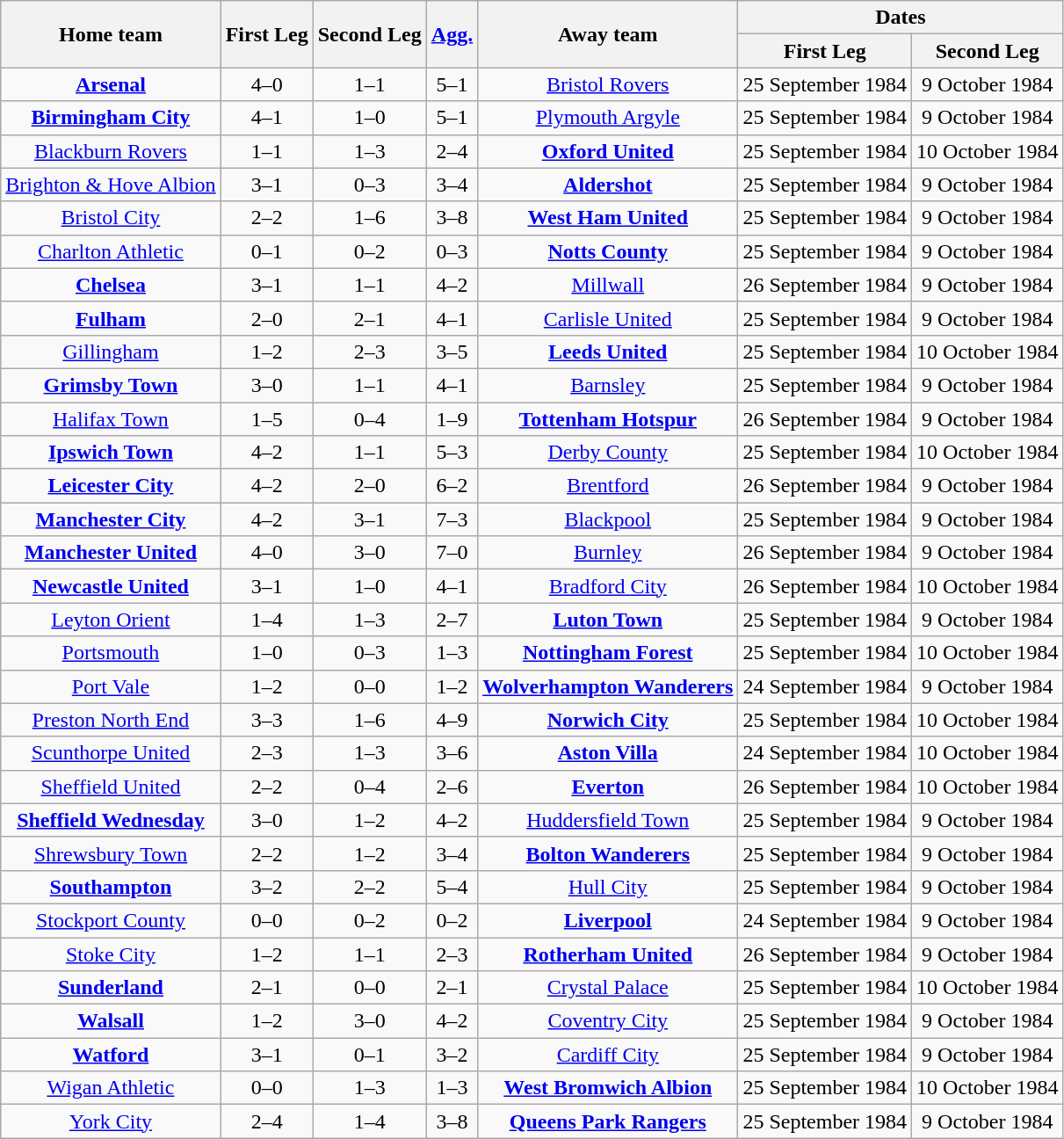<table class="wikitable" style="text-align: center">
<tr>
<th rowspan=2>Home team</th>
<th rowspan=2>First Leg</th>
<th rowspan=2>Second Leg</th>
<th rowspan=2><a href='#'>Agg.</a></th>
<th rowspan=2>Away team</th>
<th colspan=2>Dates</th>
</tr>
<tr>
<th>First Leg</th>
<th>Second Leg</th>
</tr>
<tr>
<td><strong><a href='#'>Arsenal</a></strong></td>
<td>4–0</td>
<td>1–1</td>
<td>5–1</td>
<td><a href='#'>Bristol Rovers</a></td>
<td>25 September 1984</td>
<td>9 October 1984</td>
</tr>
<tr>
<td><strong><a href='#'>Birmingham City</a></strong></td>
<td>4–1</td>
<td>1–0</td>
<td>5–1</td>
<td><a href='#'>Plymouth Argyle</a></td>
<td>25 September 1984</td>
<td>9 October 1984</td>
</tr>
<tr>
<td><a href='#'>Blackburn Rovers</a></td>
<td>1–1</td>
<td>1–3</td>
<td>2–4</td>
<td><strong><a href='#'>Oxford United</a></strong></td>
<td>25 September 1984</td>
<td>10 October 1984</td>
</tr>
<tr>
<td><a href='#'>Brighton & Hove Albion</a></td>
<td>3–1</td>
<td>0–3</td>
<td>3–4</td>
<td><strong><a href='#'>Aldershot</a></strong></td>
<td>25 September 1984</td>
<td>9 October 1984</td>
</tr>
<tr>
<td><a href='#'>Bristol City</a></td>
<td>2–2</td>
<td>1–6</td>
<td>3–8</td>
<td><strong><a href='#'>West Ham United</a></strong></td>
<td>25 September 1984</td>
<td>9 October 1984</td>
</tr>
<tr>
<td><a href='#'>Charlton Athletic</a></td>
<td>0–1</td>
<td>0–2</td>
<td>0–3</td>
<td><strong><a href='#'>Notts County</a></strong></td>
<td>25 September 1984</td>
<td>9 October 1984</td>
</tr>
<tr>
<td><strong><a href='#'>Chelsea</a></strong></td>
<td>3–1</td>
<td>1–1</td>
<td>4–2</td>
<td><a href='#'>Millwall</a></td>
<td>26 September 1984</td>
<td>9 October 1984</td>
</tr>
<tr>
<td><strong><a href='#'>Fulham</a></strong></td>
<td>2–0</td>
<td>2–1</td>
<td>4–1</td>
<td><a href='#'>Carlisle United</a></td>
<td>25 September 1984</td>
<td>9 October 1984</td>
</tr>
<tr>
<td><a href='#'>Gillingham</a></td>
<td>1–2</td>
<td>2–3</td>
<td>3–5</td>
<td><strong><a href='#'>Leeds United</a></strong></td>
<td>25 September 1984</td>
<td>10 October 1984</td>
</tr>
<tr>
<td><strong><a href='#'>Grimsby Town</a></strong></td>
<td>3–0</td>
<td>1–1</td>
<td>4–1</td>
<td><a href='#'>Barnsley</a></td>
<td>25 September 1984</td>
<td>9 October 1984</td>
</tr>
<tr>
<td><a href='#'>Halifax Town</a></td>
<td>1–5</td>
<td>0–4</td>
<td>1–9</td>
<td><strong><a href='#'>Tottenham Hotspur</a></strong></td>
<td>26 September 1984</td>
<td>9 October 1984</td>
</tr>
<tr>
<td><strong><a href='#'>Ipswich Town</a></strong></td>
<td>4–2</td>
<td>1–1</td>
<td>5–3</td>
<td><a href='#'>Derby County</a></td>
<td>25 September 1984</td>
<td>10 October 1984</td>
</tr>
<tr>
<td><strong><a href='#'>Leicester City</a></strong></td>
<td>4–2</td>
<td>2–0</td>
<td>6–2</td>
<td><a href='#'>Brentford</a></td>
<td>26 September 1984</td>
<td>9 October 1984</td>
</tr>
<tr>
<td><strong><a href='#'>Manchester City</a></strong></td>
<td>4–2</td>
<td>3–1</td>
<td>7–3</td>
<td><a href='#'>Blackpool</a></td>
<td>25 September 1984</td>
<td>9 October 1984</td>
</tr>
<tr>
<td><strong><a href='#'>Manchester United</a></strong></td>
<td>4–0</td>
<td>3–0</td>
<td>7–0</td>
<td><a href='#'>Burnley</a></td>
<td>26 September 1984</td>
<td>9 October 1984</td>
</tr>
<tr>
<td><strong><a href='#'>Newcastle United</a></strong></td>
<td>3–1</td>
<td>1–0</td>
<td>4–1</td>
<td><a href='#'>Bradford City</a></td>
<td>26 September 1984</td>
<td>10 October 1984</td>
</tr>
<tr>
<td><a href='#'>Leyton Orient</a></td>
<td>1–4</td>
<td>1–3</td>
<td>2–7</td>
<td><strong><a href='#'>Luton Town</a></strong></td>
<td>25 September 1984</td>
<td>9 October 1984</td>
</tr>
<tr>
<td><a href='#'>Portsmouth</a></td>
<td>1–0</td>
<td>0–3</td>
<td>1–3</td>
<td><strong><a href='#'>Nottingham Forest</a></strong></td>
<td>25 September 1984</td>
<td>10 October 1984</td>
</tr>
<tr>
<td><a href='#'>Port Vale</a></td>
<td>1–2</td>
<td>0–0</td>
<td>1–2</td>
<td><strong><a href='#'>Wolverhampton Wanderers</a></strong></td>
<td>24 September 1984</td>
<td>9 October 1984</td>
</tr>
<tr>
<td><a href='#'>Preston North End</a></td>
<td>3–3</td>
<td>1–6</td>
<td>4–9</td>
<td><strong><a href='#'>Norwich City</a></strong></td>
<td>25 September 1984</td>
<td>10 October 1984</td>
</tr>
<tr>
<td><a href='#'>Scunthorpe United</a></td>
<td>2–3</td>
<td>1–3</td>
<td>3–6</td>
<td><strong><a href='#'>Aston Villa</a></strong></td>
<td>24 September 1984</td>
<td>10 October 1984</td>
</tr>
<tr>
<td><a href='#'>Sheffield United</a></td>
<td>2–2</td>
<td>0–4</td>
<td>2–6</td>
<td><strong><a href='#'>Everton</a></strong></td>
<td>26 September 1984</td>
<td>10 October 1984</td>
</tr>
<tr>
<td><strong><a href='#'>Sheffield Wednesday</a></strong></td>
<td>3–0</td>
<td>1–2</td>
<td>4–2</td>
<td><a href='#'>Huddersfield Town</a></td>
<td>25 September 1984</td>
<td>9 October 1984</td>
</tr>
<tr>
<td><a href='#'>Shrewsbury Town</a></td>
<td>2–2</td>
<td>1–2</td>
<td>3–4</td>
<td><strong><a href='#'>Bolton Wanderers</a></strong></td>
<td>25 September 1984</td>
<td>9 October 1984</td>
</tr>
<tr>
<td><strong><a href='#'>Southampton</a></strong></td>
<td>3–2</td>
<td>2–2</td>
<td>5–4</td>
<td><a href='#'>Hull City</a></td>
<td>25 September 1984</td>
<td>9 October 1984</td>
</tr>
<tr>
<td><a href='#'>Stockport County</a></td>
<td>0–0</td>
<td>0–2</td>
<td>0–2</td>
<td><strong><a href='#'>Liverpool</a></strong></td>
<td>24 September 1984</td>
<td>9 October 1984</td>
</tr>
<tr>
<td><a href='#'>Stoke City</a></td>
<td>1–2</td>
<td>1–1</td>
<td>2–3</td>
<td><strong><a href='#'>Rotherham United</a></strong></td>
<td>26 September 1984</td>
<td>9 October 1984</td>
</tr>
<tr>
<td><strong><a href='#'>Sunderland</a></strong></td>
<td>2–1</td>
<td>0–0</td>
<td>2–1</td>
<td><a href='#'>Crystal Palace</a></td>
<td>25 September 1984</td>
<td>10 October 1984</td>
</tr>
<tr>
<td><strong><a href='#'>Walsall</a></strong></td>
<td>1–2</td>
<td>3–0</td>
<td>4–2</td>
<td><a href='#'>Coventry City</a></td>
<td>25 September 1984</td>
<td>9 October 1984</td>
</tr>
<tr>
<td><strong><a href='#'>Watford</a></strong></td>
<td>3–1</td>
<td>0–1</td>
<td>3–2</td>
<td><a href='#'>Cardiff City</a></td>
<td>25 September 1984</td>
<td>9 October 1984</td>
</tr>
<tr>
<td><a href='#'>Wigan Athletic</a></td>
<td>0–0</td>
<td>1–3</td>
<td>1–3</td>
<td><strong><a href='#'>West Bromwich Albion</a></strong></td>
<td>25 September 1984</td>
<td>10 October 1984</td>
</tr>
<tr>
<td><a href='#'>York City</a></td>
<td>2–4</td>
<td>1–4</td>
<td>3–8</td>
<td><strong><a href='#'>Queens Park Rangers</a></strong></td>
<td>25 September 1984</td>
<td>9 October 1984</td>
</tr>
</table>
